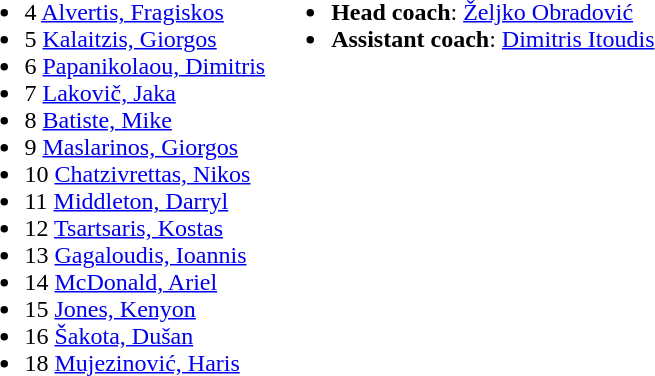<table>
<tr valign="top">
<td><br><ul><li>4  <a href='#'>Alvertis, Fragiskos</a></li><li>5  <a href='#'>Kalaitzis, Giorgos</a></li><li>6  <a href='#'>Papanikolaou, Dimitris</a></li><li>7  <a href='#'>Lakovič, Jaka</a></li><li>8  <a href='#'>Batiste, Mike</a></li><li>9  <a href='#'>Maslarinos, Giorgos</a></li><li>10  <a href='#'>Chatzivrettas, Nikos</a></li><li>11  <a href='#'>Middleton, Darryl</a></li><li>12  <a href='#'>Tsartsaris, Kostas</a></li><li>13  <a href='#'>Gagaloudis, Ioannis</a></li><li>14  <a href='#'>McDonald, Ariel</a></li><li>15  <a href='#'>Jones, Kenyon</a></li><li>16  <a href='#'>Šakota, Dušan</a></li><li>18  <a href='#'>Mujezinović, Haris</a></li></ul></td>
<td><br><ul><li><strong>Head coach</strong>:  <a href='#'>Željko Obradović</a></li><li><strong>Assistant coach</strong>:  <a href='#'>Dimitris Itoudis</a></li></ul></td>
</tr>
</table>
